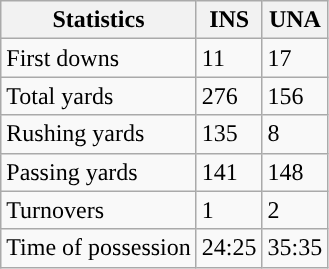<table class="wikitable" style="float: left;">
<tr>
<th>Statistics</th>
<th>INS</th>
<th>UNA</th>
</tr>
<tr>
<td>First downs</td>
<td>11</td>
<td>17</td>
</tr>
<tr>
<td>Total yards</td>
<td>276</td>
<td>156</td>
</tr>
<tr>
<td>Rushing yards</td>
<td>135</td>
<td>8</td>
</tr>
<tr>
<td>Passing yards</td>
<td>141</td>
<td>148</td>
</tr>
<tr>
<td>Turnovers</td>
<td>1</td>
<td>2</td>
</tr>
<tr>
<td>Time of possession</td>
<td>24:25</td>
<td>35:35</td>
</tr>
</table>
